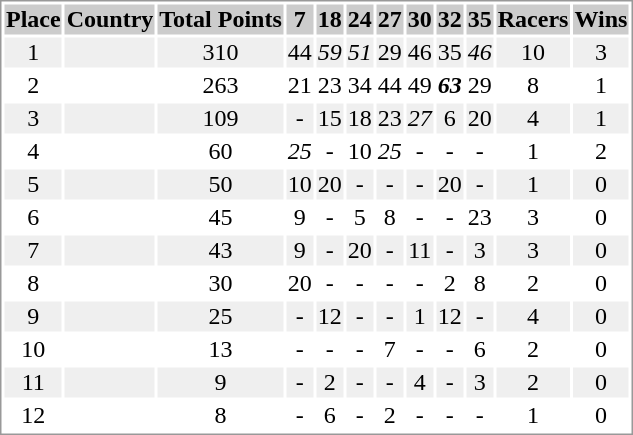<table border="0" style="border: 1px solid #999; background-color:#FFFFFF; text-align:center">
<tr align="center" bgcolor="#CCCCCC">
<th>Place</th>
<th>Country</th>
<th>Total Points</th>
<th>7</th>
<th>18</th>
<th>24</th>
<th>27</th>
<th>30</th>
<th>32</th>
<th>35</th>
<th>Racers</th>
<th>Wins</th>
</tr>
<tr bgcolor="#EFEFEF">
<td>1</td>
<td align="left"></td>
<td>310</td>
<td>44</td>
<td><em>59</em></td>
<td><em>51</em></td>
<td>29</td>
<td>46</td>
<td>35</td>
<td><em>46</em></td>
<td>10</td>
<td>3</td>
</tr>
<tr>
<td>2</td>
<td align="left"></td>
<td>263</td>
<td>21</td>
<td>23</td>
<td>34</td>
<td>44</td>
<td>49</td>
<td><strong><em>63</em></strong></td>
<td>29</td>
<td>8</td>
<td>1</td>
</tr>
<tr bgcolor="#EFEFEF">
<td>3</td>
<td align="left"></td>
<td>109</td>
<td>-</td>
<td>15</td>
<td>18</td>
<td>23</td>
<td><em>27</em></td>
<td>6</td>
<td>20</td>
<td>4</td>
<td>1</td>
</tr>
<tr>
<td>4</td>
<td align="left"></td>
<td>60</td>
<td><em>25</em></td>
<td>-</td>
<td>10</td>
<td><em>25</em></td>
<td>-</td>
<td>-</td>
<td>-</td>
<td>1</td>
<td>2</td>
</tr>
<tr bgcolor="#EFEFEF">
<td>5</td>
<td align="left"></td>
<td>50</td>
<td>10</td>
<td>20</td>
<td>-</td>
<td>-</td>
<td>-</td>
<td>20</td>
<td>-</td>
<td>1</td>
<td>0</td>
</tr>
<tr>
<td>6</td>
<td align="left"></td>
<td>45</td>
<td>9</td>
<td>-</td>
<td>5</td>
<td>8</td>
<td>-</td>
<td>-</td>
<td>23</td>
<td>3</td>
<td>0</td>
</tr>
<tr bgcolor="#EFEFEF">
<td>7</td>
<td align="left"></td>
<td>43</td>
<td>9</td>
<td>-</td>
<td>20</td>
<td>-</td>
<td>11</td>
<td>-</td>
<td>3</td>
<td>3</td>
<td>0</td>
</tr>
<tr>
<td>8</td>
<td align="left"></td>
<td>30</td>
<td>20</td>
<td>-</td>
<td>-</td>
<td>-</td>
<td>-</td>
<td>2</td>
<td>8</td>
<td>2</td>
<td>0</td>
</tr>
<tr bgcolor="#EFEFEF">
<td>9</td>
<td align="left"></td>
<td>25</td>
<td>-</td>
<td>12</td>
<td>-</td>
<td>-</td>
<td>1</td>
<td>12</td>
<td>-</td>
<td>4</td>
<td>0</td>
</tr>
<tr>
<td>10</td>
<td align="left"></td>
<td>13</td>
<td>-</td>
<td>-</td>
<td>-</td>
<td>7</td>
<td>-</td>
<td>-</td>
<td>6</td>
<td>2</td>
<td>0</td>
</tr>
<tr bgcolor="#EFEFEF">
<td>11</td>
<td align="left"></td>
<td>9</td>
<td>-</td>
<td>2</td>
<td>-</td>
<td>-</td>
<td>4</td>
<td>-</td>
<td>3</td>
<td>2</td>
<td>0</td>
</tr>
<tr>
<td>12</td>
<td align="left"></td>
<td>8</td>
<td>-</td>
<td>6</td>
<td>-</td>
<td>2</td>
<td>-</td>
<td>-</td>
<td>-</td>
<td>1</td>
<td>0</td>
</tr>
</table>
